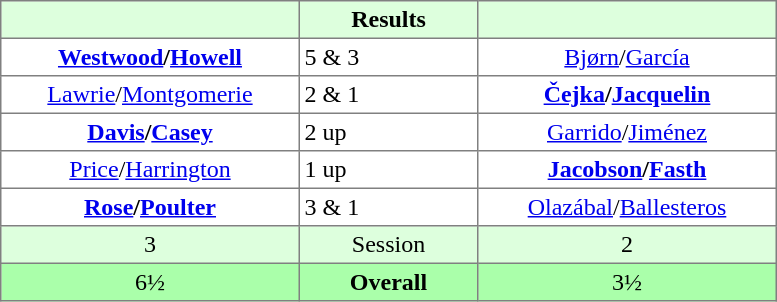<table border="1" cellpadding="3" style="border-collapse:collapse; text-align:center;">
<tr style="background:#ddffdd;">
<th style="width:12em;"> </th>
<th style="width:7em;">Results</th>
<th style="width:12em;"></th>
</tr>
<tr>
<td><strong><a href='#'>Westwood</a>/<a href='#'>Howell</a></strong></td>
<td align=left> 5 & 3</td>
<td><a href='#'>Bjørn</a>/<a href='#'>García</a></td>
</tr>
<tr>
<td><a href='#'>Lawrie</a>/<a href='#'>Montgomerie</a></td>
<td align=left> 2 & 1</td>
<td><strong><a href='#'>Čejka</a>/<a href='#'>Jacquelin</a></strong></td>
</tr>
<tr>
<td><strong><a href='#'>Davis</a>/<a href='#'>Casey</a></strong></td>
<td align=left> 2 up</td>
<td><a href='#'>Garrido</a>/<a href='#'>Jiménez</a></td>
</tr>
<tr>
<td><a href='#'>Price</a>/<a href='#'>Harrington</a></td>
<td align=left> 1 up</td>
<td><strong><a href='#'>Jacobson</a>/<a href='#'>Fasth</a></strong></td>
</tr>
<tr>
<td><strong><a href='#'>Rose</a>/<a href='#'>Poulter</a></strong></td>
<td align=left> 3 & 1</td>
<td><a href='#'>Olazábal</a>/<a href='#'>Ballesteros</a></td>
</tr>
<tr style="background:#ddffdd;">
<td>3</td>
<td>Session</td>
<td>2</td>
</tr>
<tr style="background:#aaffaa;">
<td>6½</td>
<th>Overall</th>
<td>3½</td>
</tr>
</table>
